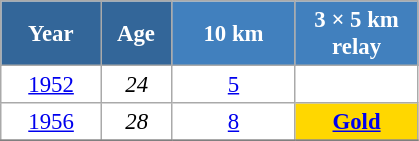<table class="wikitable" style="font-size:95%; text-align:center; border:grey solid 1px; border-collapse:collapse; background:#ffffff;">
<tr>
<th style="background-color:#369; color:white; width:60px;"> Year </th>
<th style="background-color:#369; color:white; width:40px;"> Age </th>
<th style="background-color:#4180be; color:white; width:75px;"> 10 km </th>
<th style="background-color:#4180be; color:white; width:75px;"> 3 × 5 km <br> relay </th>
</tr>
<tr>
<td><a href='#'>1952</a></td>
<td><em>24</em></td>
<td><a href='#'>5</a></td>
<td></td>
</tr>
<tr>
<td><a href='#'>1956</a></td>
<td><em>28</em></td>
<td><a href='#'>8</a></td>
<td style="background:gold;"><a href='#'><strong>Gold</strong></a></td>
</tr>
<tr>
</tr>
</table>
